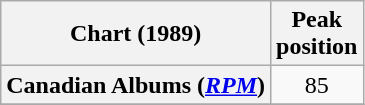<table class="wikitable sortable plainrowheaders" style="text-align:center">
<tr>
<th scope="col">Chart (1989)</th>
<th scope="col">Peak<br> position</th>
</tr>
<tr>
<th scope="row">Canadian Albums (<em><a href='#'>RPM</a></em>)</th>
<td>85</td>
</tr>
<tr>
</tr>
</table>
